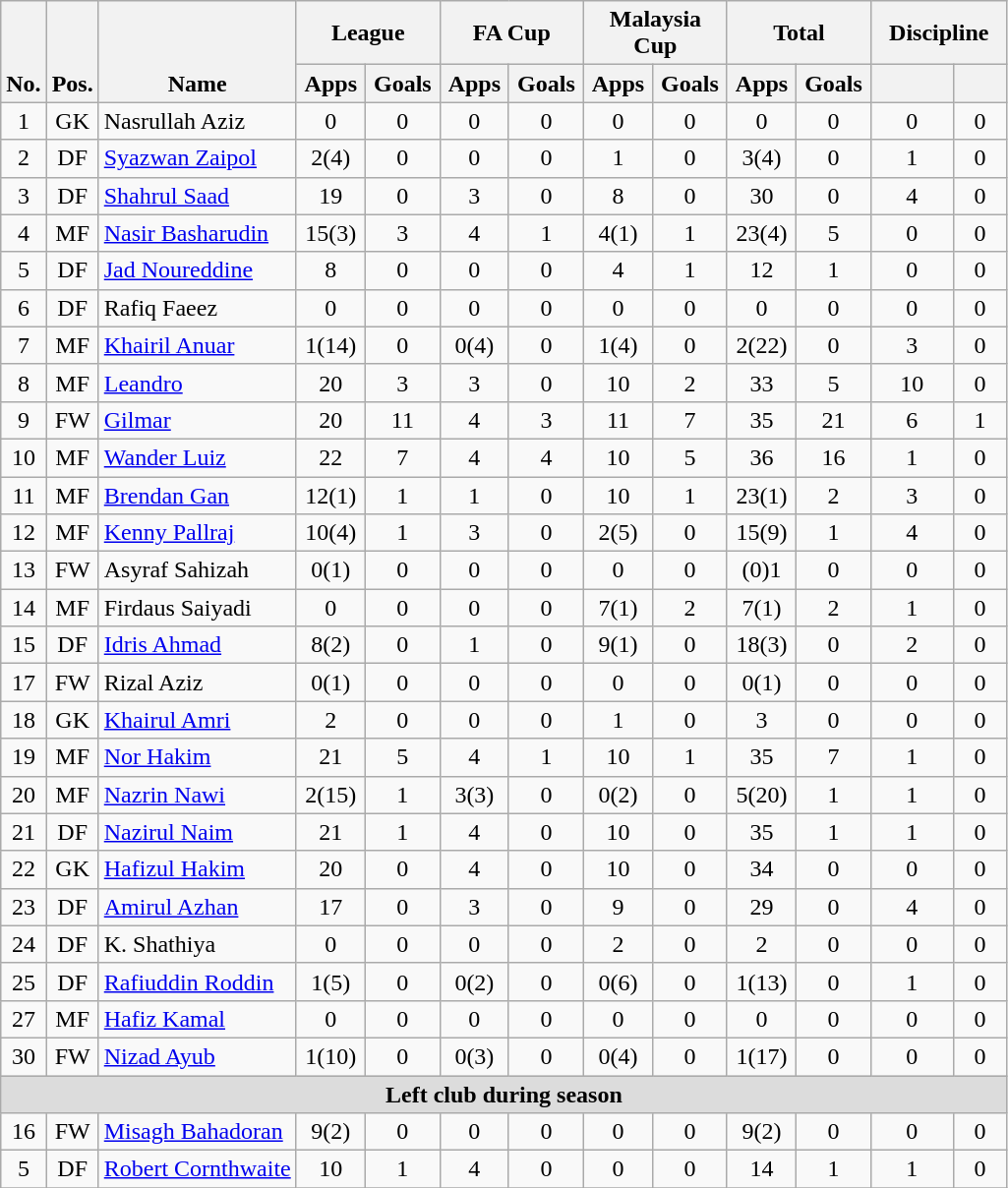<table class="wikitable" style="text-align:center">
<tr>
<th rowspan="2" style="vertical-align:bottom;">No.</th>
<th rowspan="2" style="vertical-align:bottom;">Pos.</th>
<th rowspan="2" style="vertical-align:bottom;">Name</th>
<th colspan="2" style="width:90px;">League</th>
<th colspan="2" style="width:90px;">FA Cup</th>
<th colspan="2" style="width:90px;">Malaysia Cup</th>
<th colspan="2" style="width:90px;">Total</th>
<th colspan="2" style="width:85px;">Discipline</th>
</tr>
<tr>
<th>Apps</th>
<th>Goals</th>
<th>Apps</th>
<th>Goals</th>
<th>Apps</th>
<th>Goals</th>
<th>Apps</th>
<th>Goals</th>
<th></th>
<th></th>
</tr>
<tr>
<td>1</td>
<td>GK</td>
<td align="left"> Nasrullah Aziz</td>
<td>0</td>
<td>0</td>
<td>0</td>
<td>0</td>
<td>0</td>
<td>0</td>
<td>0</td>
<td>0</td>
<td>0</td>
<td>0</td>
</tr>
<tr>
<td>2</td>
<td>DF</td>
<td align="left"> <a href='#'>Syazwan Zaipol</a></td>
<td>2(4)</td>
<td>0</td>
<td>0</td>
<td>0</td>
<td>1</td>
<td>0</td>
<td>3(4)</td>
<td>0</td>
<td>1</td>
<td>0</td>
</tr>
<tr>
<td>3</td>
<td>DF</td>
<td align="left"> <a href='#'>Shahrul Saad</a></td>
<td>19</td>
<td>0</td>
<td>3</td>
<td>0</td>
<td>8</td>
<td>0</td>
<td>30</td>
<td>0</td>
<td>4</td>
<td>0</td>
</tr>
<tr>
<td>4</td>
<td>MF</td>
<td align="left"> <a href='#'>Nasir Basharudin</a></td>
<td>15(3)</td>
<td>3</td>
<td>4</td>
<td>1</td>
<td>4(1)</td>
<td>1</td>
<td>23(4)</td>
<td>5</td>
<td>0</td>
<td>0</td>
</tr>
<tr>
<td>5</td>
<td>DF</td>
<td align="left"> <a href='#'>Jad Noureddine</a></td>
<td>8</td>
<td>0</td>
<td>0</td>
<td>0</td>
<td>4</td>
<td>1</td>
<td>12</td>
<td>1</td>
<td>0</td>
<td>0</td>
</tr>
<tr>
<td>6</td>
<td>DF</td>
<td align="left"> Rafiq Faeez</td>
<td>0</td>
<td>0</td>
<td>0</td>
<td>0</td>
<td>0</td>
<td>0</td>
<td>0</td>
<td>0</td>
<td>0</td>
<td>0</td>
</tr>
<tr>
<td>7</td>
<td>MF</td>
<td align="left"> <a href='#'>Khairil Anuar</a></td>
<td>1(14)</td>
<td>0</td>
<td>0(4)</td>
<td>0</td>
<td>1(4)</td>
<td>0</td>
<td>2(22)</td>
<td>0</td>
<td>3</td>
<td>0</td>
</tr>
<tr>
<td>8</td>
<td>MF</td>
<td align="left"> <a href='#'>Leandro</a></td>
<td>20</td>
<td>3</td>
<td>3</td>
<td>0</td>
<td>10</td>
<td>2</td>
<td>33</td>
<td>5</td>
<td>10</td>
<td>0</td>
</tr>
<tr>
<td>9</td>
<td>FW</td>
<td align="left"> <a href='#'>Gilmar</a></td>
<td>20</td>
<td>11</td>
<td>4</td>
<td>3</td>
<td>11</td>
<td>7</td>
<td>35</td>
<td>21</td>
<td>6</td>
<td>1</td>
</tr>
<tr>
<td>10</td>
<td>MF</td>
<td align="left"> <a href='#'>Wander Luiz</a></td>
<td>22</td>
<td>7</td>
<td>4</td>
<td>4</td>
<td>10</td>
<td>5</td>
<td>36</td>
<td>16</td>
<td>1</td>
<td>0</td>
</tr>
<tr>
<td>11</td>
<td>MF</td>
<td align="left"> <a href='#'>Brendan Gan</a></td>
<td>12(1)</td>
<td>1</td>
<td>1</td>
<td>0</td>
<td>10</td>
<td>1</td>
<td>23(1)</td>
<td>2</td>
<td>3</td>
<td>0</td>
</tr>
<tr>
<td>12</td>
<td>MF</td>
<td align="left"> <a href='#'>Kenny Pallraj</a></td>
<td>10(4)</td>
<td>1</td>
<td>3</td>
<td>0</td>
<td>2(5)</td>
<td>0</td>
<td>15(9)</td>
<td>1</td>
<td>4</td>
<td>0</td>
</tr>
<tr>
<td>13</td>
<td>FW</td>
<td align="left"> Asyraf Sahizah</td>
<td>0(1)</td>
<td>0</td>
<td>0</td>
<td>0</td>
<td>0</td>
<td>0</td>
<td>(0)1</td>
<td>0</td>
<td>0</td>
<td>0</td>
</tr>
<tr>
<td>14</td>
<td>MF</td>
<td align="left"> Firdaus Saiyadi</td>
<td>0</td>
<td>0</td>
<td>0</td>
<td>0</td>
<td>7(1)</td>
<td>2</td>
<td>7(1)</td>
<td>2</td>
<td>1</td>
<td>0</td>
</tr>
<tr>
<td>15</td>
<td>DF</td>
<td align="left"> <a href='#'>Idris Ahmad</a></td>
<td>8(2)</td>
<td>0</td>
<td>1</td>
<td>0</td>
<td>9(1)</td>
<td>0</td>
<td>18(3)</td>
<td>0</td>
<td>2</td>
<td>0</td>
</tr>
<tr>
<td>17</td>
<td>FW</td>
<td align="left"> Rizal Aziz</td>
<td>0(1)</td>
<td>0</td>
<td>0</td>
<td>0</td>
<td>0</td>
<td>0</td>
<td>0(1)</td>
<td>0</td>
<td>0</td>
<td>0</td>
</tr>
<tr>
<td>18</td>
<td>GK</td>
<td align="left"> <a href='#'>Khairul Amri</a></td>
<td>2</td>
<td>0</td>
<td>0</td>
<td>0</td>
<td>1</td>
<td>0</td>
<td>3</td>
<td>0</td>
<td>0</td>
<td>0</td>
</tr>
<tr>
<td>19</td>
<td>MF</td>
<td align="left"> <a href='#'>Nor Hakim</a></td>
<td>21</td>
<td>5</td>
<td>4</td>
<td>1</td>
<td>10</td>
<td>1</td>
<td>35</td>
<td>7</td>
<td>1</td>
<td>0</td>
</tr>
<tr>
<td>20</td>
<td>MF</td>
<td align="left"> <a href='#'>Nazrin Nawi</a></td>
<td>2(15)</td>
<td>1</td>
<td>3(3)</td>
<td>0</td>
<td>0(2)</td>
<td>0</td>
<td>5(20)</td>
<td>1</td>
<td>1</td>
<td>0</td>
</tr>
<tr>
<td>21</td>
<td>DF</td>
<td align="left"> <a href='#'>Nazirul Naim</a></td>
<td>21</td>
<td>1</td>
<td>4</td>
<td>0</td>
<td>10</td>
<td>0</td>
<td>35</td>
<td>1</td>
<td>1</td>
<td>0</td>
</tr>
<tr>
<td>22</td>
<td>GK</td>
<td align="left"> <a href='#'>Hafizul Hakim</a></td>
<td>20</td>
<td>0</td>
<td>4</td>
<td>0</td>
<td>10</td>
<td>0</td>
<td>34</td>
<td>0</td>
<td>0</td>
<td>0</td>
</tr>
<tr>
<td>23</td>
<td>DF</td>
<td align="left"> <a href='#'>Amirul Azhan</a></td>
<td>17</td>
<td>0</td>
<td>3</td>
<td>0</td>
<td>9</td>
<td>0</td>
<td>29</td>
<td>0</td>
<td>4</td>
<td>0</td>
</tr>
<tr>
<td>24</td>
<td>DF</td>
<td align="left"> K. Shathiya</td>
<td>0</td>
<td>0</td>
<td>0</td>
<td>0</td>
<td>2</td>
<td>0</td>
<td>2</td>
<td>0</td>
<td>0</td>
<td>0</td>
</tr>
<tr>
<td>25</td>
<td>DF</td>
<td align="left"> <a href='#'>Rafiuddin Roddin</a></td>
<td>1(5)</td>
<td>0</td>
<td>0(2)</td>
<td>0</td>
<td>0(6)</td>
<td>0</td>
<td>1(13)</td>
<td>0</td>
<td>1</td>
<td>0</td>
</tr>
<tr>
<td>27</td>
<td>MF</td>
<td align="left"> <a href='#'>Hafiz Kamal</a></td>
<td>0</td>
<td>0</td>
<td>0</td>
<td>0</td>
<td>0</td>
<td>0</td>
<td>0</td>
<td>0</td>
<td>0</td>
<td>0</td>
</tr>
<tr>
<td>30</td>
<td>FW</td>
<td align="left"> <a href='#'>Nizad Ayub</a></td>
<td>1(10)</td>
<td>0</td>
<td>0(3)</td>
<td>0</td>
<td>0(4)</td>
<td>0</td>
<td>1(17)</td>
<td>0</td>
<td>0</td>
<td>0</td>
</tr>
<tr>
<th colspan="15" style="background:#dcdcdc; text-align:center;">Left club during season</th>
</tr>
<tr>
<td>16</td>
<td>FW</td>
<td align="left"> <a href='#'>Misagh Bahadoran</a></td>
<td>9(2)</td>
<td>0</td>
<td>0</td>
<td>0</td>
<td>0</td>
<td>0</td>
<td>9(2)</td>
<td>0</td>
<td>0</td>
<td>0</td>
</tr>
<tr>
<td>5</td>
<td>DF</td>
<td align="left"> <a href='#'>Robert Cornthwaite</a></td>
<td>10</td>
<td>1</td>
<td>4</td>
<td>0</td>
<td>0</td>
<td>0</td>
<td>14</td>
<td>1</td>
<td>1</td>
<td>0</td>
</tr>
<tr>
</tr>
</table>
